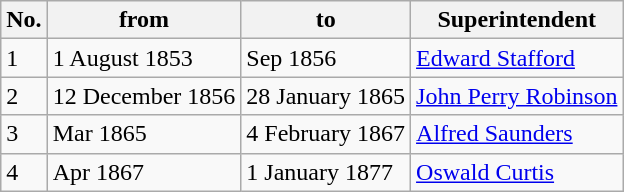<table class="wikitable">
<tr>
<th>No.</th>
<th>from</th>
<th>to</th>
<th>Superintendent</th>
</tr>
<tr>
<td>1</td>
<td>1 August 1853</td>
<td>Sep 1856</td>
<td><a href='#'>Edward Stafford</a></td>
</tr>
<tr>
<td>2</td>
<td>12 December 1856</td>
<td>28 January 1865</td>
<td><a href='#'>John Perry Robinson</a></td>
</tr>
<tr>
<td>3</td>
<td>Mar 1865</td>
<td>4 February 1867</td>
<td><a href='#'>Alfred Saunders</a></td>
</tr>
<tr>
<td>4</td>
<td>Apr 1867</td>
<td>1 January 1877</td>
<td><a href='#'>Oswald Curtis</a></td>
</tr>
</table>
